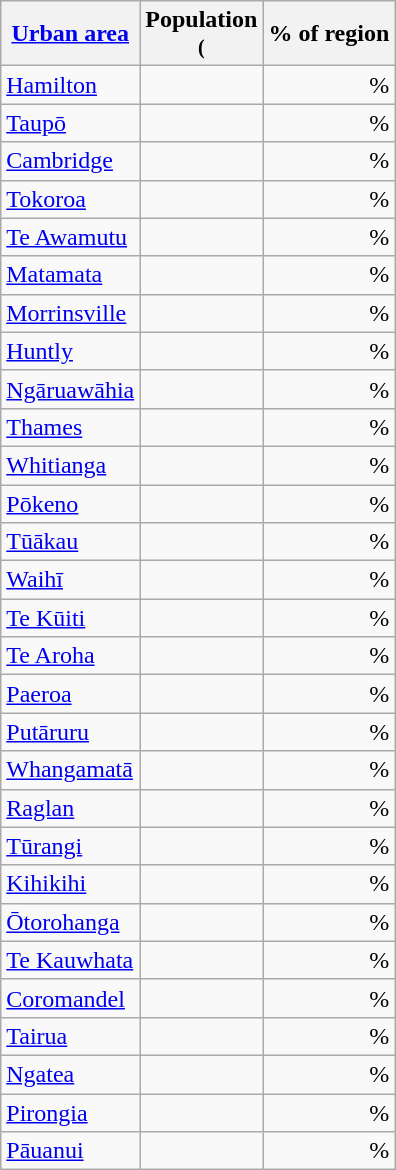<table class="wikitable">
<tr>
<th><a href='#'>Urban area</a></th>
<th>Population<br><small>(</small></th>
<th>% of region</th>
</tr>
<tr>
<td><a href='#'>Hamilton</a></td>
<td align=right></td>
<td align=right>%</td>
</tr>
<tr>
<td><a href='#'>Taupō</a></td>
<td align=right></td>
<td align=right>%</td>
</tr>
<tr>
<td><a href='#'>Cambridge</a></td>
<td align=right></td>
<td align=right>%</td>
</tr>
<tr>
<td><a href='#'>Tokoroa</a></td>
<td align=right></td>
<td align=right>%</td>
</tr>
<tr>
<td><a href='#'>Te Awamutu</a></td>
<td align=right></td>
<td align=right>%</td>
</tr>
<tr>
<td><a href='#'>Matamata</a></td>
<td align=right></td>
<td align=right>%</td>
</tr>
<tr>
<td><a href='#'>Morrinsville</a></td>
<td align="right"></td>
<td align="right">%</td>
</tr>
<tr>
<td><a href='#'>Huntly</a></td>
<td align=right></td>
<td align=right>%</td>
</tr>
<tr>
<td><a href='#'>Ngāruawāhia</a></td>
<td align=right></td>
<td align=right>%</td>
</tr>
<tr>
<td><a href='#'>Thames</a></td>
<td align="right"></td>
<td align="right">%</td>
</tr>
<tr>
<td><a href='#'>Whitianga</a></td>
<td align="right"></td>
<td align="right">%</td>
</tr>
<tr>
<td><a href='#'>Pōkeno</a></td>
<td align="right"></td>
<td align="right">%</td>
</tr>
<tr>
<td><a href='#'>Tūākau</a></td>
<td align=right></td>
<td align=right>%</td>
</tr>
<tr>
<td><a href='#'>Waihī</a></td>
<td align=right></td>
<td align=right>%</td>
</tr>
<tr>
<td><a href='#'>Te Kūiti</a></td>
<td align=right></td>
<td align=right>%</td>
</tr>
<tr>
<td><a href='#'>Te Aroha</a></td>
<td align=right></td>
<td align=right>%</td>
</tr>
<tr>
<td><a href='#'>Paeroa</a></td>
<td align=right></td>
<td align=right>%</td>
</tr>
<tr>
<td><a href='#'>Putāruru</a></td>
<td align="right"></td>
<td align="right">%</td>
</tr>
<tr>
<td><a href='#'>Whangamatā</a></td>
<td align=right></td>
<td align=right>%</td>
</tr>
<tr>
<td><a href='#'>Raglan</a></td>
<td align=right></td>
<td align=right>%</td>
</tr>
<tr>
<td><a href='#'>Tūrangi</a></td>
<td align=right></td>
<td align=right>%</td>
</tr>
<tr>
<td><a href='#'>Kihikihi</a></td>
<td align=right></td>
<td align=right>%</td>
</tr>
<tr>
<td><a href='#'>Ōtorohanga</a></td>
<td align=right></td>
<td align=right>%</td>
</tr>
<tr>
<td><a href='#'>Te Kauwhata</a></td>
<td align=right></td>
<td align=right>%</td>
</tr>
<tr>
<td><a href='#'>Coromandel</a></td>
<td align=right></td>
<td align=right>%</td>
</tr>
<tr>
<td><a href='#'>Tairua</a></td>
<td align=right></td>
<td align=right>%</td>
</tr>
<tr>
<td><a href='#'>Ngatea</a></td>
<td align=right></td>
<td align=right>%</td>
</tr>
<tr>
<td><a href='#'>Pirongia</a></td>
<td align=right></td>
<td align=right>%</td>
</tr>
<tr>
<td><a href='#'>Pāuanui</a></td>
<td align=right></td>
<td align=right>%</td>
</tr>
</table>
